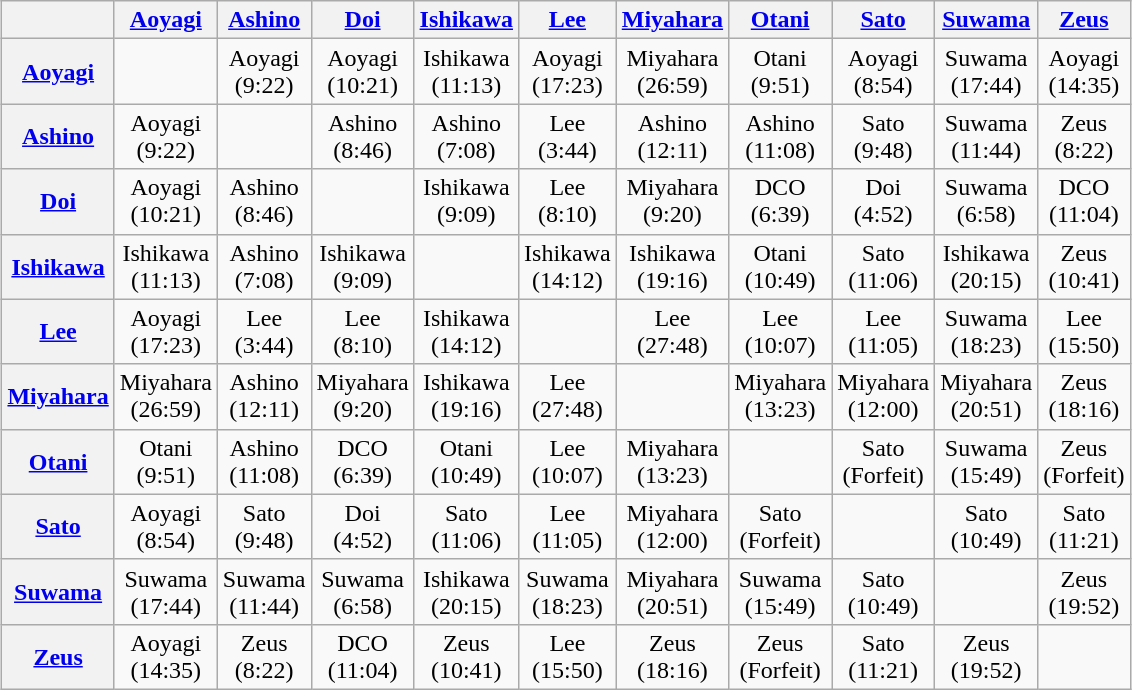<table class="wikitable" style="margin: 1em auto 1em auto; text-align:center;">
<tr>
<th></th>
<th><a href='#'>Aoyagi</a></th>
<th><a href='#'>Ashino</a></th>
<th><a href='#'>Doi</a></th>
<th><a href='#'>Ishikawa</a></th>
<th><a href='#'>Lee</a></th>
<th><a href='#'>Miyahara</a></th>
<th><a href='#'>Otani</a></th>
<th><a href='#'>Sato</a></th>
<th><a href='#'>Suwama</a></th>
<th><a href='#'>Zeus</a></th>
</tr>
<tr>
<th><a href='#'>Aoyagi</a></th>
<td></td>
<td>Aoyagi<br>(9:22)</td>
<td>Aoyagi<br>(10:21)</td>
<td>Ishikawa<br>(11:13)</td>
<td>Aoyagi<br>(17:23)</td>
<td>Miyahara<br>(26:59)</td>
<td>Otani<br>(9:51)</td>
<td>Aoyagi<br>(8:54)</td>
<td>Suwama<br>(17:44)</td>
<td>Aoyagi<br>(14:35)</td>
</tr>
<tr>
<th><a href='#'>Ashino</a></th>
<td>Aoyagi<br>(9:22)</td>
<td></td>
<td>Ashino<br>(8:46)</td>
<td>Ashino<br>(7:08)</td>
<td>Lee<br>(3:44)</td>
<td>Ashino<br>(12:11)</td>
<td>Ashino<br>(11:08)</td>
<td>Sato<br>(9:48)</td>
<td>Suwama<br>(11:44)</td>
<td>Zeus<br>(8:22)</td>
</tr>
<tr>
<th><a href='#'>Doi</a></th>
<td>Aoyagi<br>(10:21)</td>
<td>Ashino<br>(8:46)</td>
<td></td>
<td>Ishikawa<br>(9:09)</td>
<td>Lee<br>(8:10)</td>
<td>Miyahara<br>(9:20)</td>
<td>DCO<br>(6:39)</td>
<td>Doi<br>(4:52)</td>
<td>Suwama<br>(6:58)</td>
<td>DCO<br>(11:04)</td>
</tr>
<tr>
<th><a href='#'>Ishikawa</a></th>
<td>Ishikawa<br>(11:13)</td>
<td>Ashino<br>(7:08)</td>
<td>Ishikawa<br>(9:09)</td>
<td></td>
<td>Ishikawa<br>(14:12)</td>
<td>Ishikawa<br>(19:16)</td>
<td>Otani<br>(10:49)</td>
<td>Sato<br>(11:06)</td>
<td>Ishikawa<br>(20:15)</td>
<td>Zeus<br>(10:41)</td>
</tr>
<tr>
<th><a href='#'>Lee</a></th>
<td>Aoyagi<br>(17:23)</td>
<td>Lee<br>(3:44)</td>
<td>Lee<br>(8:10)</td>
<td>Ishikawa<br>(14:12)</td>
<td></td>
<td>Lee<br>(27:48)</td>
<td>Lee<br>(10:07)</td>
<td>Lee<br>(11:05)</td>
<td>Suwama<br>(18:23)</td>
<td>Lee<br>(15:50)</td>
</tr>
<tr>
<th><a href='#'>Miyahara</a></th>
<td>Miyahara<br>(26:59)</td>
<td>Ashino<br>(12:11)</td>
<td>Miyahara<br>(9:20)</td>
<td>Ishikawa<br>(19:16)</td>
<td>Lee<br>(27:48)</td>
<td></td>
<td>Miyahara<br>(13:23)</td>
<td>Miyahara<br>(12:00)</td>
<td>Miyahara<br>(20:51)</td>
<td>Zeus<br>(18:16)</td>
</tr>
<tr>
<th><a href='#'>Otani</a></th>
<td>Otani<br>(9:51)</td>
<td>Ashino<br>(11:08)</td>
<td>DCO<br>(6:39)</td>
<td>Otani<br>(10:49)</td>
<td>Lee<br>(10:07)</td>
<td>Miyahara<br>(13:23)</td>
<td></td>
<td>Sato<br>(Forfeit)</td>
<td>Suwama<br>(15:49)</td>
<td>Zeus<br>(Forfeit)</td>
</tr>
<tr>
<th><a href='#'>Sato</a></th>
<td>Aoyagi<br>(8:54)</td>
<td>Sato<br>(9:48)</td>
<td>Doi<br>(4:52)</td>
<td>Sato<br>(11:06)</td>
<td>Lee<br>(11:05)</td>
<td>Miyahara<br>(12:00)</td>
<td>Sato<br>(Forfeit)</td>
<td></td>
<td>Sato<br>(10:49)</td>
<td>Sato<br>(11:21)</td>
</tr>
<tr>
<th><a href='#'>Suwama</a></th>
<td>Suwama<br>(17:44)</td>
<td>Suwama<br>(11:44)</td>
<td>Suwama<br>(6:58)</td>
<td>Ishikawa<br>(20:15)</td>
<td>Suwama<br>(18:23)</td>
<td>Miyahara<br>(20:51)</td>
<td>Suwama<br>(15:49)</td>
<td>Sato<br>(10:49)</td>
<td></td>
<td>Zeus<br>(19:52)</td>
</tr>
<tr>
<th><a href='#'>Zeus</a></th>
<td>Aoyagi<br>(14:35)</td>
<td>Zeus<br>(8:22)</td>
<td>DCO<br>(11:04)</td>
<td>Zeus<br>(10:41)</td>
<td>Lee<br>(15:50)</td>
<td>Zeus<br>(18:16)</td>
<td>Zeus<br>(Forfeit)</td>
<td>Sato<br>(11:21)</td>
<td>Zeus<br>(19:52)</td>
<td></td>
</tr>
</table>
